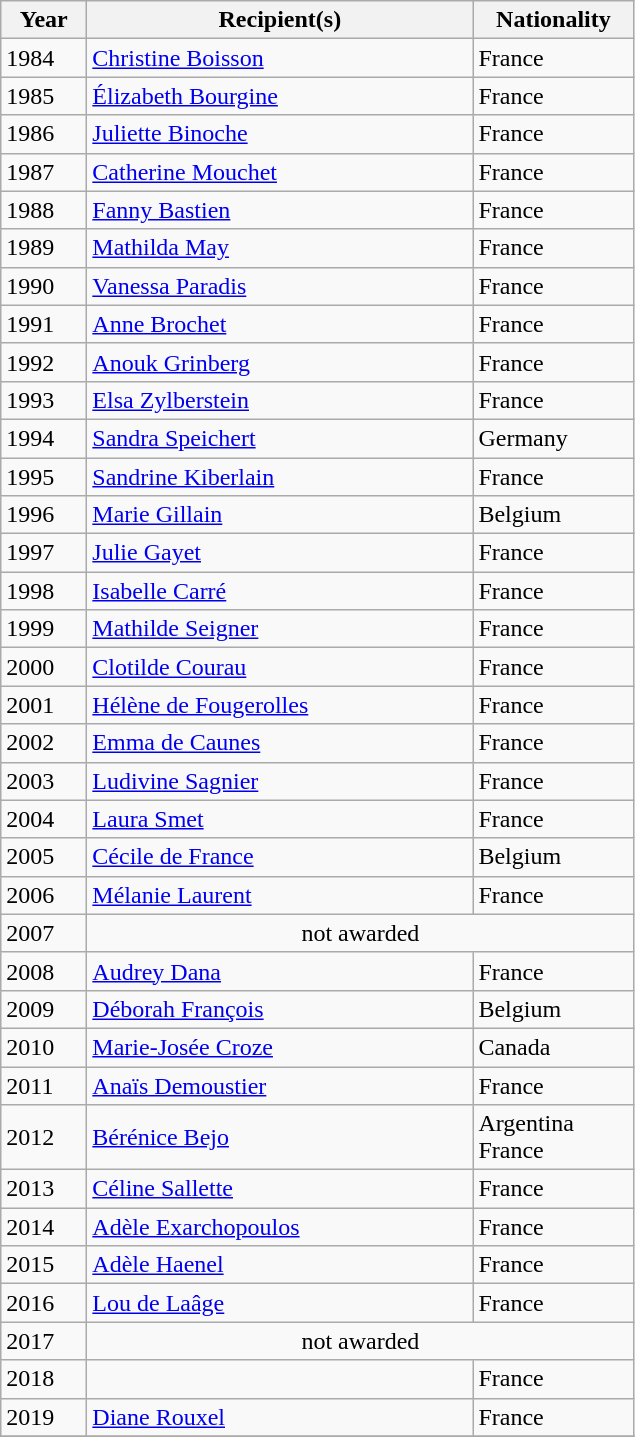<table class="wikitable plainrowheaders">
<tr>
<th scope="col" width="50">Year</th>
<th scope="col" width="250">Recipient(s)</th>
<th scope="col" width="100">Nationality</th>
</tr>
<tr>
<td>1984</td>
<td><a href='#'>Christine Boisson</a></td>
<td>France</td>
</tr>
<tr>
<td>1985</td>
<td><a href='#'>Élizabeth Bourgine</a></td>
<td>France</td>
</tr>
<tr>
<td>1986</td>
<td><a href='#'>Juliette Binoche</a></td>
<td>France</td>
</tr>
<tr>
<td>1987</td>
<td><a href='#'>Catherine Mouchet</a></td>
<td>France</td>
</tr>
<tr>
<td>1988</td>
<td><a href='#'>Fanny Bastien</a></td>
<td>France</td>
</tr>
<tr>
<td>1989</td>
<td><a href='#'>Mathilda May</a></td>
<td>France</td>
</tr>
<tr>
<td>1990</td>
<td><a href='#'>Vanessa Paradis</a></td>
<td>France</td>
</tr>
<tr>
<td>1991</td>
<td><a href='#'>Anne Brochet</a></td>
<td>France</td>
</tr>
<tr>
<td>1992</td>
<td><a href='#'>Anouk Grinberg</a></td>
<td>France</td>
</tr>
<tr>
<td>1993</td>
<td><a href='#'>Elsa Zylberstein</a></td>
<td>France</td>
</tr>
<tr>
<td>1994</td>
<td><a href='#'>Sandra Speichert</a></td>
<td>Germany</td>
</tr>
<tr>
<td>1995</td>
<td><a href='#'>Sandrine Kiberlain</a></td>
<td>France</td>
</tr>
<tr>
<td>1996</td>
<td><a href='#'>Marie Gillain</a></td>
<td>Belgium</td>
</tr>
<tr>
<td>1997</td>
<td><a href='#'>Julie Gayet</a></td>
<td>France</td>
</tr>
<tr>
<td>1998</td>
<td><a href='#'>Isabelle Carré</a></td>
<td>France</td>
</tr>
<tr>
<td>1999</td>
<td><a href='#'>Mathilde Seigner</a></td>
<td>France</td>
</tr>
<tr>
<td>2000</td>
<td><a href='#'>Clotilde Courau</a></td>
<td>France</td>
</tr>
<tr>
<td>2001</td>
<td><a href='#'>Hélène de Fougerolles</a></td>
<td>France</td>
</tr>
<tr>
<td>2002</td>
<td><a href='#'>Emma de Caunes</a></td>
<td>France</td>
</tr>
<tr>
<td>2003</td>
<td><a href='#'>Ludivine Sagnier</a></td>
<td>France</td>
</tr>
<tr>
<td>2004</td>
<td><a href='#'>Laura Smet</a></td>
<td>France</td>
</tr>
<tr>
<td>2005</td>
<td><a href='#'>Cécile de France</a></td>
<td>Belgium</td>
</tr>
<tr>
<td>2006</td>
<td><a href='#'>Mélanie Laurent</a></td>
<td>France</td>
</tr>
<tr>
<td>2007</td>
<td colspan="2" style="text-align: center;">not awarded</td>
</tr>
<tr>
<td>2008</td>
<td><a href='#'>Audrey Dana</a></td>
<td>France</td>
</tr>
<tr>
<td>2009</td>
<td><a href='#'>Déborah François</a></td>
<td>Belgium</td>
</tr>
<tr>
<td>2010</td>
<td><a href='#'>Marie-Josée Croze</a></td>
<td>Canada</td>
</tr>
<tr>
<td>2011</td>
<td><a href='#'>Anaïs Demoustier</a></td>
<td>France</td>
</tr>
<tr>
<td>2012</td>
<td><a href='#'>Bérénice Bejo</a></td>
<td>Argentina<br>France</td>
</tr>
<tr>
<td>2013</td>
<td><a href='#'>Céline Sallette</a></td>
<td>France</td>
</tr>
<tr>
<td>2014</td>
<td><a href='#'>Adèle Exarchopoulos</a></td>
<td>France</td>
</tr>
<tr>
<td>2015</td>
<td><a href='#'>Adèle Haenel</a></td>
<td>France</td>
</tr>
<tr>
<td>2016</td>
<td><a href='#'>Lou de Laâge</a></td>
<td>France</td>
</tr>
<tr>
<td>2017</td>
<td colspan="2" style="text-align: center;">not awarded</td>
</tr>
<tr>
<td>2018</td>
<td></td>
<td>France</td>
</tr>
<tr>
<td>2019</td>
<td><a href='#'>Diane Rouxel</a></td>
<td>France</td>
</tr>
<tr>
</tr>
</table>
